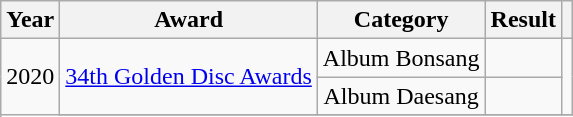<table class="wikitable" style="text-align:center;">
<tr>
<th>Year</th>
<th>Award</th>
<th>Category</th>
<th>Result</th>
<th></th>
</tr>
<tr>
<td rowspan="3">2020</td>
<td rowspan="2"><a href='#'>34th Golden Disc Awards</a></td>
<td>Album Bonsang</td>
<td></td>
<td rowspan="2"></td>
</tr>
<tr>
<td>Album Daesang</td>
<td></td>
</tr>
<tr>
</tr>
</table>
